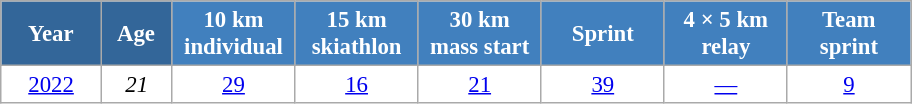<table class="wikitable" style="font-size:95%; text-align:center; border:grey solid 1px; border-collapse:collapse; background:#ffffff;">
<tr>
<th style="background-color:#369; color:white; width:60px;"> Year </th>
<th style="background-color:#369; color:white; width:40px;"> Age </th>
<th style="background-color:#4180be; color:white; width:75px;"> 10 km <br> individual </th>
<th style="background-color:#4180be; color:white; width:75px;"> 15 km <br> skiathlon </th>
<th style="background-color:#4180be; color:white; width:75px;"> 30 km <br> mass start </th>
<th style="background-color:#4180be; color:white; width:75px;"> Sprint </th>
<th style="background-color:#4180be; color:white; width:75px;"> 4 × 5 km <br> relay </th>
<th style="background-color:#4180be; color:white; width:75px;"> Team <br> sprint </th>
</tr>
<tr>
<td><a href='#'>2022</a></td>
<td><em>21</em></td>
<td><a href='#'>29</a></td>
<td><a href='#'>16</a></td>
<td><a href='#'>21</a></td>
<td><a href='#'>39</a></td>
<td><a href='#'>—</a></td>
<td><a href='#'>9</a></td>
</tr>
</table>
